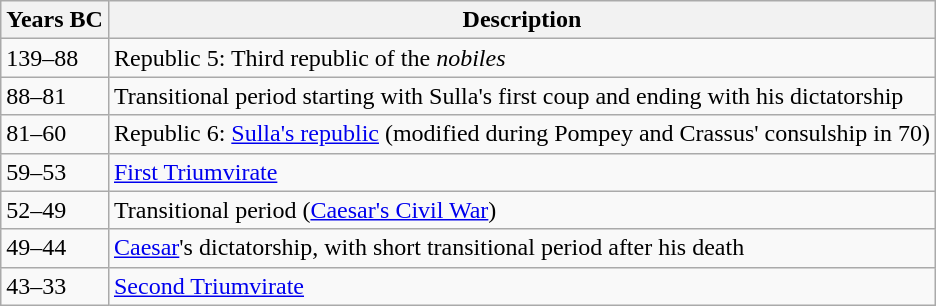<table class="wikitable">
<tr>
<th>Years BC</th>
<th>Description</th>
</tr>
<tr>
<td>139–88</td>
<td>Republic 5: Third republic of the <em>nobiles</em></td>
</tr>
<tr>
<td>88–81</td>
<td>Transitional period starting with Sulla's first coup and ending with his dictatorship</td>
</tr>
<tr>
<td>81–60</td>
<td>Republic 6: <a href='#'>Sulla's republic</a> (modified during Pompey and Crassus' consulship in 70)</td>
</tr>
<tr>
<td>59–53</td>
<td><a href='#'>First Triumvirate</a></td>
</tr>
<tr>
<td>52–49</td>
<td>Transitional period (<a href='#'>Caesar's Civil War</a>)</td>
</tr>
<tr>
<td>49–44</td>
<td><a href='#'>Caesar</a>'s dictatorship, with short transitional period after his death</td>
</tr>
<tr>
<td>43–33</td>
<td><a href='#'>Second Triumvirate</a></td>
</tr>
</table>
